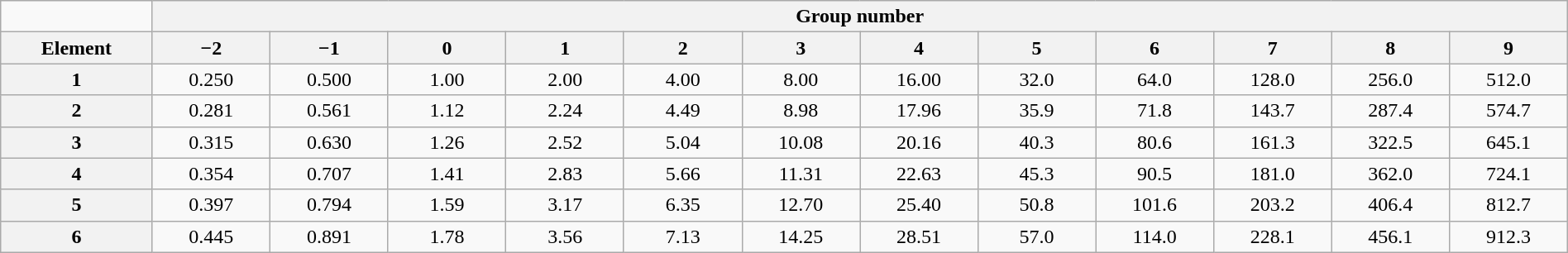<table class="wikitable" style="text-align:center; width:100%">
<tr>
<td></td>
<th colspan="12">Group number</th>
</tr>
<tr>
<th style="width: 9%;">Element</th>
<th style="width: 7%;">−2</th>
<th style="width: 7%;">−1</th>
<th style="width: 7%;">0</th>
<th style="width: 7%;">1</th>
<th style="width: 7%;">2</th>
<th style="width: 7%;">3</th>
<th style="width: 7%;">4</th>
<th style="width: 7%;">5</th>
<th style="width: 7%;">6</th>
<th style="width: 7%;">7</th>
<th style="width: 7%;">8</th>
<th style="width: 7%;">9</th>
</tr>
<tr>
<th>1</th>
<td>0.250</td>
<td>0.500</td>
<td>1.00</td>
<td>2.00</td>
<td>4.00</td>
<td>8.00</td>
<td>16.00</td>
<td>32.0</td>
<td>64.0</td>
<td>128.0</td>
<td>256.0</td>
<td>512.0</td>
</tr>
<tr>
<th>2</th>
<td>0.281</td>
<td>0.561</td>
<td>1.12</td>
<td>2.24</td>
<td>4.49</td>
<td>8.98</td>
<td>17.96</td>
<td>35.9</td>
<td>71.8</td>
<td>143.7</td>
<td>287.4</td>
<td>574.7</td>
</tr>
<tr>
<th>3</th>
<td>0.315</td>
<td>0.630</td>
<td>1.26</td>
<td>2.52</td>
<td>5.04</td>
<td>10.08</td>
<td>20.16</td>
<td>40.3</td>
<td>80.6</td>
<td>161.3</td>
<td>322.5</td>
<td>645.1</td>
</tr>
<tr>
<th>4</th>
<td>0.354</td>
<td>0.707</td>
<td>1.41</td>
<td>2.83</td>
<td>5.66</td>
<td>11.31</td>
<td>22.63</td>
<td>45.3</td>
<td>90.5</td>
<td>181.0</td>
<td>362.0</td>
<td>724.1</td>
</tr>
<tr>
<th>5</th>
<td>0.397</td>
<td>0.794</td>
<td>1.59</td>
<td>3.17</td>
<td>6.35</td>
<td>12.70</td>
<td>25.40</td>
<td>50.8</td>
<td>101.6</td>
<td>203.2</td>
<td>406.4</td>
<td>812.7</td>
</tr>
<tr>
<th>6</th>
<td>0.445</td>
<td>0.891</td>
<td>1.78</td>
<td>3.56</td>
<td>7.13</td>
<td>14.25</td>
<td>28.51</td>
<td>57.0</td>
<td>114.0</td>
<td>228.1</td>
<td>456.1</td>
<td>912.3</td>
</tr>
</table>
